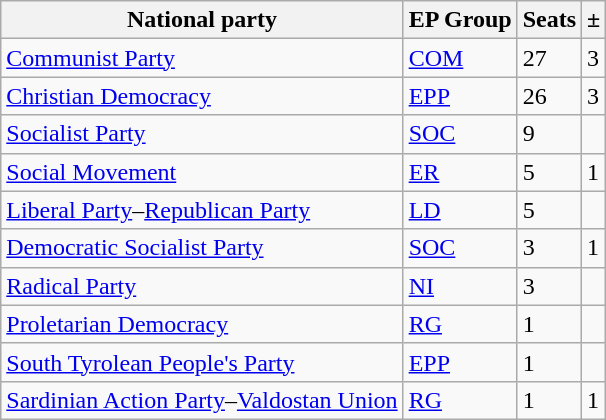<table class="wikitable">
<tr>
<th>National party</th>
<th>EP Group</th>
<th>Seats</th>
<th>±</th>
</tr>
<tr>
<td> <a href='#'>Communist Party</a></td>
<td> <a href='#'>COM</a></td>
<td>27</td>
<td> 3</td>
</tr>
<tr>
<td> <a href='#'>Christian Democracy</a></td>
<td> <a href='#'>EPP</a></td>
<td>26</td>
<td> 3</td>
</tr>
<tr>
<td> <a href='#'>Socialist Party</a></td>
<td> <a href='#'>SOC</a></td>
<td>9</td>
<td></td>
</tr>
<tr>
<td> <a href='#'>Social Movement</a></td>
<td> <a href='#'>ER</a></td>
<td>5</td>
<td> 1</td>
</tr>
<tr>
<td> <a href='#'>Liberal Party</a>–<a href='#'>Republican Party</a></td>
<td> <a href='#'>LD</a></td>
<td>5</td>
<td></td>
</tr>
<tr>
<td> <a href='#'>Democratic Socialist Party</a></td>
<td> <a href='#'>SOC</a></td>
<td>3</td>
<td> 1</td>
</tr>
<tr>
<td> <a href='#'>Radical Party</a></td>
<td> <a href='#'>NI</a></td>
<td>3</td>
<td></td>
</tr>
<tr>
<td> <a href='#'>Proletarian Democracy</a></td>
<td> <a href='#'>RG</a></td>
<td>1</td>
<td></td>
</tr>
<tr>
<td> <a href='#'>South Tyrolean People's Party</a></td>
<td> <a href='#'>EPP</a></td>
<td>1</td>
<td></td>
</tr>
<tr>
<td> <a href='#'>Sardinian Action Party</a>–<a href='#'>Valdostan Union</a></td>
<td> <a href='#'>RG</a></td>
<td>1</td>
<td> 1</td>
</tr>
</table>
